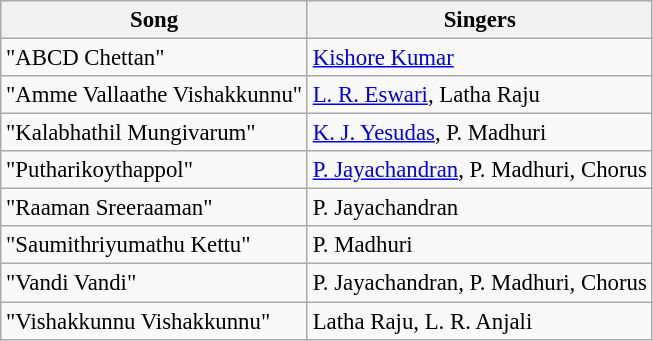<table class="wikitable" style="font-size:95%;">
<tr>
<th>Song</th>
<th>Singers</th>
</tr>
<tr>
<td>"ABCD Chettan"</td>
<td><a href='#'>Kishore Kumar</a></td>
</tr>
<tr>
<td>"Amme Vallaathe Vishakkunnu"</td>
<td><a href='#'>L. R. Eswari</a>, Latha Raju</td>
</tr>
<tr>
<td>"Kalabhathil Mungivarum"</td>
<td><a href='#'>K. J. Yesudas</a>, P. Madhuri</td>
</tr>
<tr>
<td>"Putharikoythappol"</td>
<td><a href='#'>P. Jayachandran</a>, P. Madhuri, Chorus</td>
</tr>
<tr>
<td>"Raaman Sreeraaman"</td>
<td>P. Jayachandran</td>
</tr>
<tr>
<td>"Saumithriyumathu Kettu"</td>
<td>P. Madhuri</td>
</tr>
<tr>
<td>"Vandi Vandi"</td>
<td>P. Jayachandran, P. Madhuri, Chorus</td>
</tr>
<tr>
<td>"Vishakkunnu Vishakkunnu"</td>
<td>Latha Raju, L. R. Anjali</td>
</tr>
</table>
